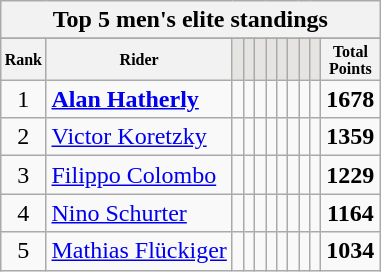<table class="wikitable sortable">
<tr>
<th colspan=27 align="center"><strong>Top 5 men's elite standings</strong></th>
</tr>
<tr>
</tr>
<tr style="font-size:8pt;font-weight:bold">
<th align="center">Rank</th>
<th align="center">Rider</th>
<th class=unsortable style="background:#E5E4E2;"><small></small></th>
<th class=unsortable style="background:#E5E4E2;"><small></small></th>
<th class=unsortable style="background:#E5E4E2;"><small></small></th>
<th class=unsortable style="background:#E5E4E2;"><small></small></th>
<th class=unsortable style="background:#E5E4E2;"><small></small></th>
<th class=unsortable style="background:#E5E4E2;"><small></small></th>
<th class=unsortable style="background:#E5E4E2;"><small></small></th>
<th class=unsortable style="background:#E5E4E2;"><small></small></th>
<th align="center">Total<br>Points</th>
</tr>
<tr>
<td align=center>1</td>
<td> <strong><a href='#'>Alan Hatherly</a></strong></td>
<td align=center></td>
<td align=center></td>
<td align=center></td>
<td align=center></td>
<td align=center></td>
<td align=center></td>
<td align=center></td>
<td align=center></td>
<td align=center><strong>1678</strong></td>
</tr>
<tr>
<td align=center>2</td>
<td> <a href='#'>Victor Koretzky</a></td>
<td align=center></td>
<td align=center></td>
<td align=center></td>
<td align=center></td>
<td align=center></td>
<td align=center></td>
<td align=center></td>
<td align=center></td>
<td align=center><strong>1359</strong></td>
</tr>
<tr>
<td align=center>3</td>
<td> <a href='#'>Filippo Colombo</a></td>
<td align=center></td>
<td align=center></td>
<td align=center></td>
<td align=center></td>
<td align=center></td>
<td align=center></td>
<td align=center></td>
<td align=center></td>
<td align=center><strong>1229</strong></td>
</tr>
<tr>
<td align=center>4</td>
<td> <a href='#'>Nino Schurter</a></td>
<td align=center></td>
<td align=center></td>
<td align=center></td>
<td align=center></td>
<td align=center></td>
<td align=center></td>
<td align=center></td>
<td align=center></td>
<td align=center><strong>1164</strong></td>
</tr>
<tr>
<td align=center>5</td>
<td> <a href='#'>Mathias Flückiger</a></td>
<td align=center></td>
<td align=center></td>
<td align=center></td>
<td align=center></td>
<td align=center></td>
<td align=center></td>
<td align=center></td>
<td align=center></td>
<td align=center><strong>1034</strong><br></td>
</tr>
</table>
